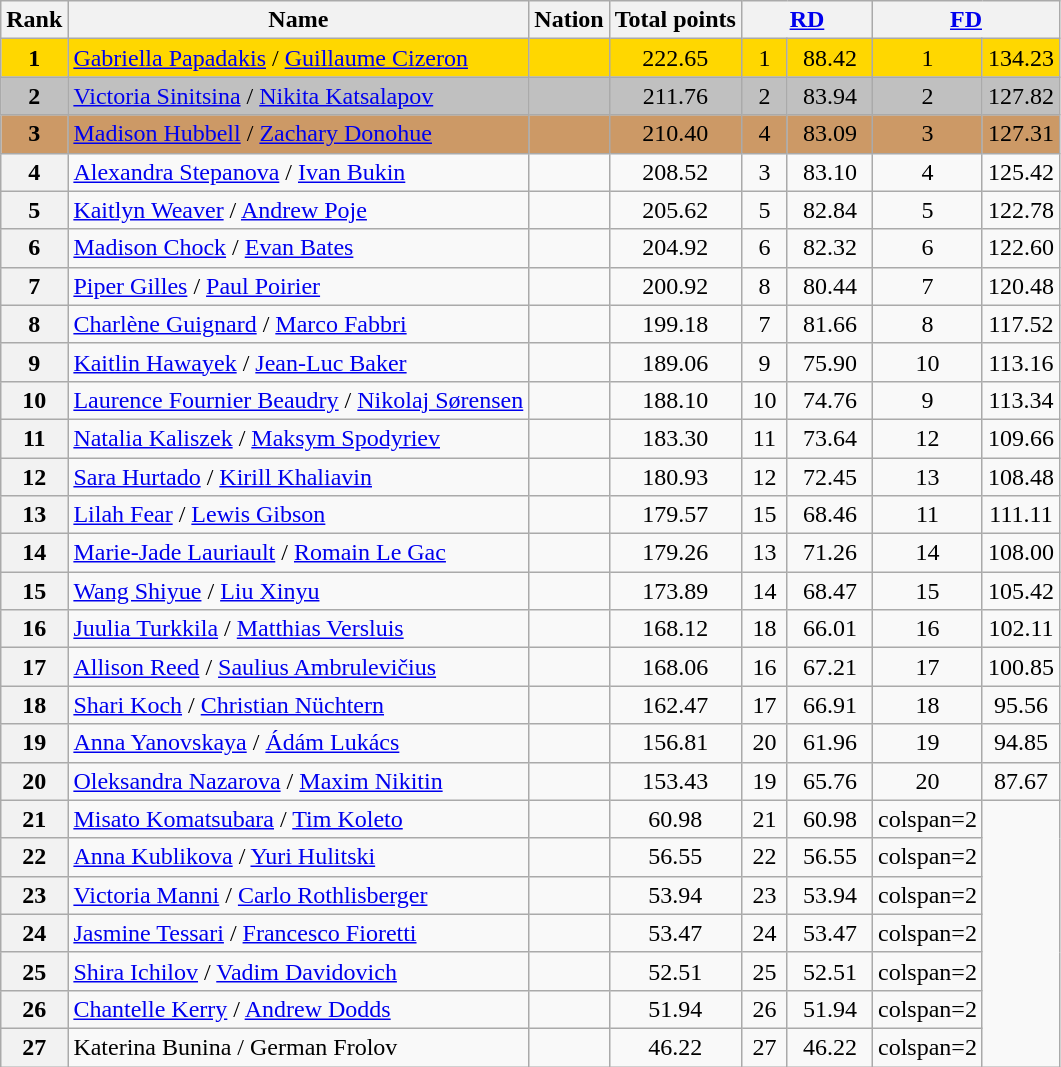<table class="wikitable sortable">
<tr>
<th>Rank</th>
<th>Name</th>
<th>Nation</th>
<th>Total points</th>
<th colspan="2" width="80px"><a href='#'>RD</a></th>
<th colspan="2" width="80px"><a href='#'>FD</a></th>
</tr>
<tr bgcolor="gold">
<td align="center"><strong>1</strong></td>
<td><a href='#'>Gabriella Papadakis</a> / <a href='#'>Guillaume Cizeron</a></td>
<td></td>
<td align="center">222.65</td>
<td align="center">1</td>
<td align="center">88.42</td>
<td align="center">1</td>
<td align="center">134.23</td>
</tr>
<tr bgcolor="silver">
<td align="center"><strong>2</strong></td>
<td><a href='#'>Victoria Sinitsina</a> / <a href='#'>Nikita Katsalapov</a></td>
<td></td>
<td align="center">211.76</td>
<td align="center">2</td>
<td align="center">83.94</td>
<td align="center">2</td>
<td align="center">127.82</td>
</tr>
<tr bgcolor="cc9966">
<td align="center"><strong>3</strong></td>
<td><a href='#'>Madison Hubbell</a> / <a href='#'>Zachary Donohue</a></td>
<td></td>
<td align="center">210.40</td>
<td align="center">4</td>
<td align="center">83.09</td>
<td align="center">3</td>
<td align="center">127.31</td>
</tr>
<tr>
<th>4</th>
<td><a href='#'>Alexandra Stepanova</a> / <a href='#'>Ivan Bukin</a></td>
<td></td>
<td align="center">208.52</td>
<td align="center">3</td>
<td align="center">83.10</td>
<td align="center">4</td>
<td align="center">125.42</td>
</tr>
<tr>
<th>5</th>
<td><a href='#'>Kaitlyn Weaver</a> / <a href='#'>Andrew Poje</a></td>
<td></td>
<td align="center">205.62</td>
<td align="center">5</td>
<td align="center">82.84</td>
<td align="center">5</td>
<td align="center">122.78</td>
</tr>
<tr>
<th>6</th>
<td><a href='#'>Madison Chock</a> / <a href='#'>Evan Bates</a></td>
<td></td>
<td align="center">204.92</td>
<td align="center">6</td>
<td align="center">82.32</td>
<td align="center">6</td>
<td align="center">122.60</td>
</tr>
<tr>
<th>7</th>
<td><a href='#'>Piper Gilles</a> / <a href='#'>Paul Poirier</a></td>
<td></td>
<td align="center">200.92</td>
<td align="center">8</td>
<td align="center">80.44</td>
<td align="center">7</td>
<td align="center">120.48</td>
</tr>
<tr>
<th>8</th>
<td><a href='#'>Charlène Guignard</a> / <a href='#'>Marco Fabbri</a></td>
<td></td>
<td align="center">199.18</td>
<td align="center">7</td>
<td align="center">81.66</td>
<td align="center">8</td>
<td align="center">117.52</td>
</tr>
<tr>
<th>9</th>
<td><a href='#'>Kaitlin Hawayek</a> / <a href='#'>Jean-Luc Baker</a></td>
<td></td>
<td align="center">189.06</td>
<td align="center">9</td>
<td align="center">75.90</td>
<td align="center">10</td>
<td align="center">113.16</td>
</tr>
<tr>
<th>10</th>
<td><a href='#'>Laurence Fournier Beaudry</a> / <a href='#'>Nikolaj Sørensen</a></td>
<td></td>
<td align="center">188.10</td>
<td align="center">10</td>
<td align="center">74.76</td>
<td align="center">9</td>
<td align="center">113.34</td>
</tr>
<tr>
<th>11</th>
<td><a href='#'>Natalia Kaliszek</a> / <a href='#'>Maksym Spodyriev</a></td>
<td></td>
<td align="center">183.30</td>
<td align="center">11</td>
<td align="center">73.64</td>
<td align="center">12</td>
<td align="center">109.66</td>
</tr>
<tr>
<th>12</th>
<td><a href='#'>Sara Hurtado</a> / <a href='#'>Kirill Khaliavin</a></td>
<td></td>
<td align="center">180.93</td>
<td align="center">12</td>
<td align="center">72.45</td>
<td align="center">13</td>
<td align="center">108.48</td>
</tr>
<tr>
<th>13</th>
<td><a href='#'>Lilah Fear</a> / <a href='#'>Lewis Gibson</a></td>
<td></td>
<td align="center">179.57</td>
<td align="center">15</td>
<td align="center">68.46</td>
<td align="center">11</td>
<td align="center">111.11</td>
</tr>
<tr>
<th>14</th>
<td><a href='#'>Marie-Jade Lauriault</a> / <a href='#'>Romain Le Gac</a></td>
<td></td>
<td align="center">179.26</td>
<td align="center">13</td>
<td align="center">71.26</td>
<td align="center">14</td>
<td align="center">108.00</td>
</tr>
<tr>
<th>15</th>
<td><a href='#'>Wang Shiyue</a> / <a href='#'>Liu Xinyu</a></td>
<td></td>
<td align="center">173.89</td>
<td align="center">14</td>
<td align="center">68.47</td>
<td align="center">15</td>
<td align="center">105.42</td>
</tr>
<tr>
<th>16</th>
<td><a href='#'>Juulia Turkkila</a> / <a href='#'>Matthias Versluis</a></td>
<td></td>
<td align="center">168.12</td>
<td align="center">18</td>
<td align="center">66.01</td>
<td align="center">16</td>
<td align="center">102.11</td>
</tr>
<tr>
<th>17</th>
<td><a href='#'>Allison Reed</a> / <a href='#'>Saulius Ambrulevičius</a></td>
<td></td>
<td align="center">168.06</td>
<td align="center">16</td>
<td align="center">67.21</td>
<td align="center">17</td>
<td align="center">100.85</td>
</tr>
<tr>
<th>18</th>
<td><a href='#'>Shari Koch</a> / <a href='#'>Christian Nüchtern</a></td>
<td></td>
<td align="center">162.47</td>
<td align="center">17</td>
<td align="center">66.91</td>
<td align="center">18</td>
<td align="center">95.56</td>
</tr>
<tr>
<th>19</th>
<td><a href='#'>Anna Yanovskaya</a> / <a href='#'>Ádám Lukács</a></td>
<td></td>
<td align="center">156.81</td>
<td align="center">20</td>
<td align="center">61.96</td>
<td align="center">19</td>
<td align="center">94.85</td>
</tr>
<tr>
<th>20</th>
<td><a href='#'>Oleksandra Nazarova</a> / <a href='#'>Maxim Nikitin</a></td>
<td></td>
<td align="center">153.43</td>
<td align="center">19</td>
<td align="center">65.76</td>
<td align="center">20</td>
<td align="center">87.67</td>
</tr>
<tr>
<th>21</th>
<td><a href='#'>Misato Komatsubara</a> / <a href='#'>Tim Koleto</a></td>
<td></td>
<td align="center">60.98</td>
<td align="center">21</td>
<td align="center">60.98</td>
<td>colspan=2 </td>
</tr>
<tr>
<th>22</th>
<td><a href='#'>Anna Kublikova</a> / <a href='#'>Yuri Hulitski</a></td>
<td></td>
<td align="center">56.55</td>
<td align="center">22</td>
<td align="center">56.55</td>
<td>colspan=2 </td>
</tr>
<tr>
<th>23</th>
<td><a href='#'>Victoria Manni</a> / <a href='#'>Carlo Rothlisberger</a></td>
<td></td>
<td align="center">53.94</td>
<td align="center">23</td>
<td align="center">53.94</td>
<td>colspan=2 </td>
</tr>
<tr>
<th>24</th>
<td><a href='#'>Jasmine Tessari</a> / <a href='#'>Francesco Fioretti</a></td>
<td></td>
<td align="center">53.47</td>
<td align="center">24</td>
<td align="center">53.47</td>
<td>colspan=2 </td>
</tr>
<tr>
<th>25</th>
<td><a href='#'>Shira Ichilov</a> / <a href='#'>Vadim Davidovich</a></td>
<td></td>
<td align="center">52.51</td>
<td align="center">25</td>
<td align="center">52.51</td>
<td>colspan=2 </td>
</tr>
<tr>
<th>26</th>
<td><a href='#'>Chantelle Kerry</a> / <a href='#'>Andrew Dodds</a></td>
<td></td>
<td align="center">51.94</td>
<td align="center">26</td>
<td align="center">51.94</td>
<td>colspan=2 </td>
</tr>
<tr>
<th>27</th>
<td>Katerina Bunina / German Frolov</td>
<td></td>
<td align="center">46.22</td>
<td align="center">27</td>
<td align="center">46.22</td>
<td>colspan=2 </td>
</tr>
</table>
